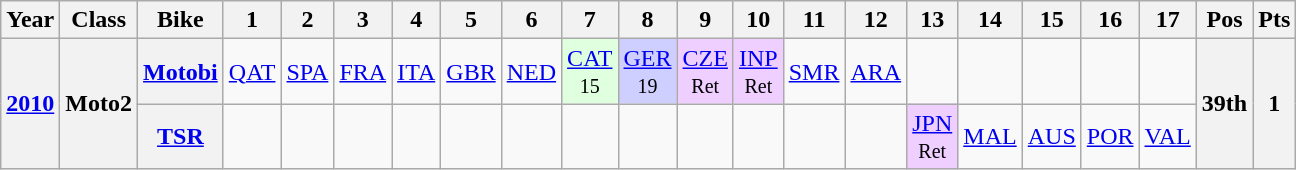<table class="wikitable" style="text-align:center">
<tr>
<th>Year</th>
<th>Class</th>
<th>Bike</th>
<th>1</th>
<th>2</th>
<th>3</th>
<th>4</th>
<th>5</th>
<th>6</th>
<th>7</th>
<th>8</th>
<th>9</th>
<th>10</th>
<th>11</th>
<th>12</th>
<th>13</th>
<th>14</th>
<th>15</th>
<th>16</th>
<th>17</th>
<th>Pos</th>
<th>Pts</th>
</tr>
<tr>
<th align="left" rowspan=2><a href='#'>2010</a></th>
<th align="left" rowspan=2>Moto2</th>
<th align="left"><a href='#'>Motobi</a></th>
<td><a href='#'>QAT</a></td>
<td><a href='#'>SPA</a></td>
<td><a href='#'>FRA</a></td>
<td><a href='#'>ITA</a></td>
<td><a href='#'>GBR</a></td>
<td><a href='#'>NED</a></td>
<td style="background:#DFFFDF;"><a href='#'>CAT</a><br><small>15</small></td>
<td style="background:#cfcfff;"><a href='#'>GER</a><br><small>19</small></td>
<td style="background:#EFCFFF;"><a href='#'>CZE</a><br><small>Ret</small></td>
<td style="background:#EFCFFF;"><a href='#'>INP</a><br><small>Ret</small></td>
<td><a href='#'>SMR</a></td>
<td><a href='#'>ARA</a></td>
<td></td>
<td></td>
<td></td>
<td></td>
<td></td>
<th rowspan=2>39th</th>
<th rowspan=2>1</th>
</tr>
<tr>
<th align="left"><a href='#'>TSR</a></th>
<td></td>
<td></td>
<td></td>
<td></td>
<td></td>
<td></td>
<td></td>
<td></td>
<td></td>
<td></td>
<td></td>
<td></td>
<td style="background:#EFCFFF;"><a href='#'>JPN</a><br><small>Ret</small></td>
<td><a href='#'>MAL</a></td>
<td><a href='#'>AUS</a></td>
<td><a href='#'>POR</a></td>
<td><a href='#'>VAL</a></td>
</tr>
</table>
